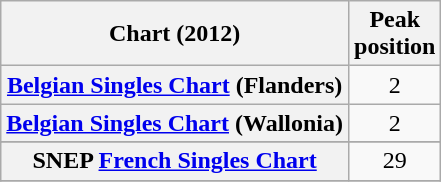<table class="wikitable sortable plainrowheaders" border="1">
<tr>
<th scope="col">Chart (2012)</th>
<th scope="col">Peak<br>position</th>
</tr>
<tr>
<th scope="row"><a href='#'>Belgian Singles Chart</a> (Flanders)</th>
<td align="center">2</td>
</tr>
<tr>
<th scope="row"><a href='#'>Belgian Singles Chart</a> (Wallonia)</th>
<td align="center">2</td>
</tr>
<tr>
</tr>
<tr>
</tr>
<tr>
<th scope="row">SNEP <a href='#'>French Singles Chart</a></th>
<td align="center">29</td>
</tr>
<tr>
</tr>
</table>
